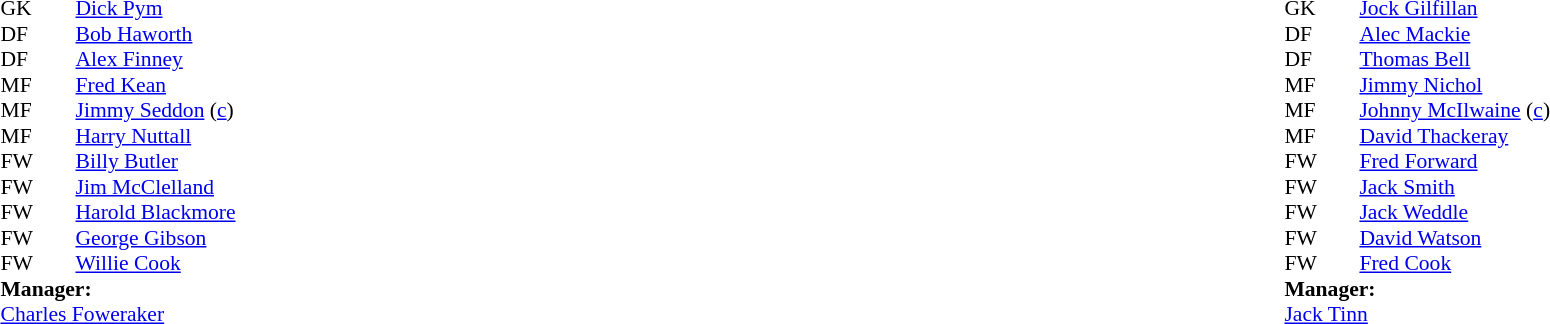<table width="100%">
<tr>
<td valign="top" width="50%"><br><table style="font-size: 90%" cellspacing="0" cellpadding="0">
<tr>
<td colspan="4"></td>
</tr>
<tr>
<th width="25"></th>
<th width="25"></th>
</tr>
<tr>
<td>GK</td>
<td><strong> </strong></td>
<td> <a href='#'>Dick Pym</a></td>
</tr>
<tr>
<td>DF</td>
<td><strong> </strong></td>
<td> <a href='#'>Bob Haworth</a></td>
</tr>
<tr>
<td>DF</td>
<td><strong> </strong></td>
<td> <a href='#'>Alex Finney</a></td>
</tr>
<tr>
<td>MF</td>
<td><strong> </strong></td>
<td> <a href='#'>Fred Kean</a></td>
</tr>
<tr>
<td>MF</td>
<td><strong> </strong></td>
<td> <a href='#'>Jimmy Seddon</a> (<a href='#'>c</a>)</td>
</tr>
<tr>
<td>MF</td>
<td><strong> </strong></td>
<td> <a href='#'>Harry Nuttall</a></td>
</tr>
<tr>
<td>FW</td>
<td><strong> </strong></td>
<td> <a href='#'>Billy Butler</a></td>
</tr>
<tr>
<td>FW</td>
<td><strong> </strong></td>
<td> <a href='#'>Jim McClelland</a></td>
</tr>
<tr>
<td>FW</td>
<td><strong> </strong></td>
<td> <a href='#'>Harold Blackmore</a></td>
</tr>
<tr>
<td>FW</td>
<td><strong> </strong></td>
<td> <a href='#'>George Gibson</a></td>
</tr>
<tr>
<td>FW</td>
<td><strong> </strong></td>
<td> <a href='#'>Willie Cook</a></td>
</tr>
<tr>
<td colspan=4><strong>Manager:</strong></td>
</tr>
<tr>
<td colspan="4"> <a href='#'>Charles Foweraker</a></td>
</tr>
</table>
</td>
<td valign="top" width="50%"><br><table style="font-size: 90%" cellspacing="0" cellpadding="0" align=center>
<tr>
<td colspan="4"></td>
</tr>
<tr>
<th width="25"></th>
<th width="25"></th>
</tr>
<tr>
<td>GK</td>
<td><strong> </strong></td>
<td> <a href='#'>Jock Gilfillan</a></td>
</tr>
<tr>
<td>DF</td>
<td><strong> </strong></td>
<td> <a href='#'>Alec Mackie</a></td>
</tr>
<tr>
<td>DF</td>
<td><strong> </strong></td>
<td> <a href='#'>Thomas Bell</a></td>
</tr>
<tr>
<td>MF</td>
<td><strong> </strong></td>
<td> <a href='#'>Jimmy Nichol</a></td>
</tr>
<tr>
<td>MF</td>
<td><strong> </strong></td>
<td> <a href='#'>Johnny McIlwaine</a> (<a href='#'>c</a>)</td>
</tr>
<tr>
<td>MF</td>
<td><strong> </strong></td>
<td> <a href='#'>David Thackeray</a></td>
</tr>
<tr>
<td>FW</td>
<td><strong> </strong></td>
<td> <a href='#'>Fred Forward</a></td>
</tr>
<tr>
<td>FW</td>
<td><strong> </strong></td>
<td> <a href='#'>Jack Smith</a></td>
</tr>
<tr>
<td>FW</td>
<td><strong> </strong></td>
<td> <a href='#'>Jack Weddle</a></td>
</tr>
<tr>
<td>FW</td>
<td><strong> </strong></td>
<td> <a href='#'>David Watson</a></td>
</tr>
<tr>
<td>FW</td>
<td><strong> </strong></td>
<td> <a href='#'>Fred Cook</a></td>
</tr>
<tr>
<td colspan=4><strong>Manager:</strong></td>
</tr>
<tr>
<td colspan="4"> <a href='#'>Jack Tinn</a></td>
</tr>
</table>
</td>
</tr>
</table>
